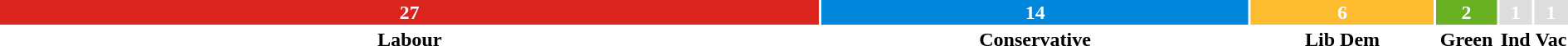<table style="width:100%; text-align:center;">
<tr style="color:white;">
<td style="background:#DC241F; width:53%;"><strong>27</strong></td>
<td style="background:#0087DC; width:27.6%;"><strong>14</strong></td>
<td style="background:#FDBB30; width:11.8%;"><strong>6</strong></td>
<td style="background:#6AB023; width:3.9%;"><strong>2</strong></td>
<td style="background:#DDDDDD; width:2.0%;"><strong>1</strong></td>
<td style="background:#DDDDDD; width:2.0%;"><strong>1</strong></td>
</tr>
<tr>
<td><span><strong>Labour</strong></span></td>
<td><span><strong>Conservative</strong></span></td>
<td><span><strong>Lib Dem</strong></span></td>
<td><span><strong>Green</strong></span></td>
<td><span><strong>Ind</strong></span></td>
<td><span><strong>Vac</strong></span></td>
</tr>
</table>
